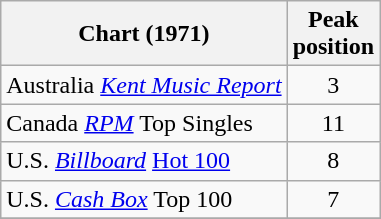<table class="wikitable sortable">
<tr>
<th>Chart (1971)</th>
<th>Peak<br>position</th>
</tr>
<tr>
<td>Australia <em><a href='#'>Kent Music Report</a></em> </td>
<td style="text-align:center;">3</td>
</tr>
<tr>
<td>Canada <em><a href='#'>RPM</a></em> Top Singles</td>
<td style="text-align:center;">11</td>
</tr>
<tr>
<td>U.S. <em><a href='#'>Billboard</a></em> <a href='#'>Hot 100</a></td>
<td style="text-align:center;">8</td>
</tr>
<tr>
<td>U.S. <a href='#'><em>Cash Box</em></a> Top 100</td>
<td align="center">7</td>
</tr>
<tr>
</tr>
</table>
